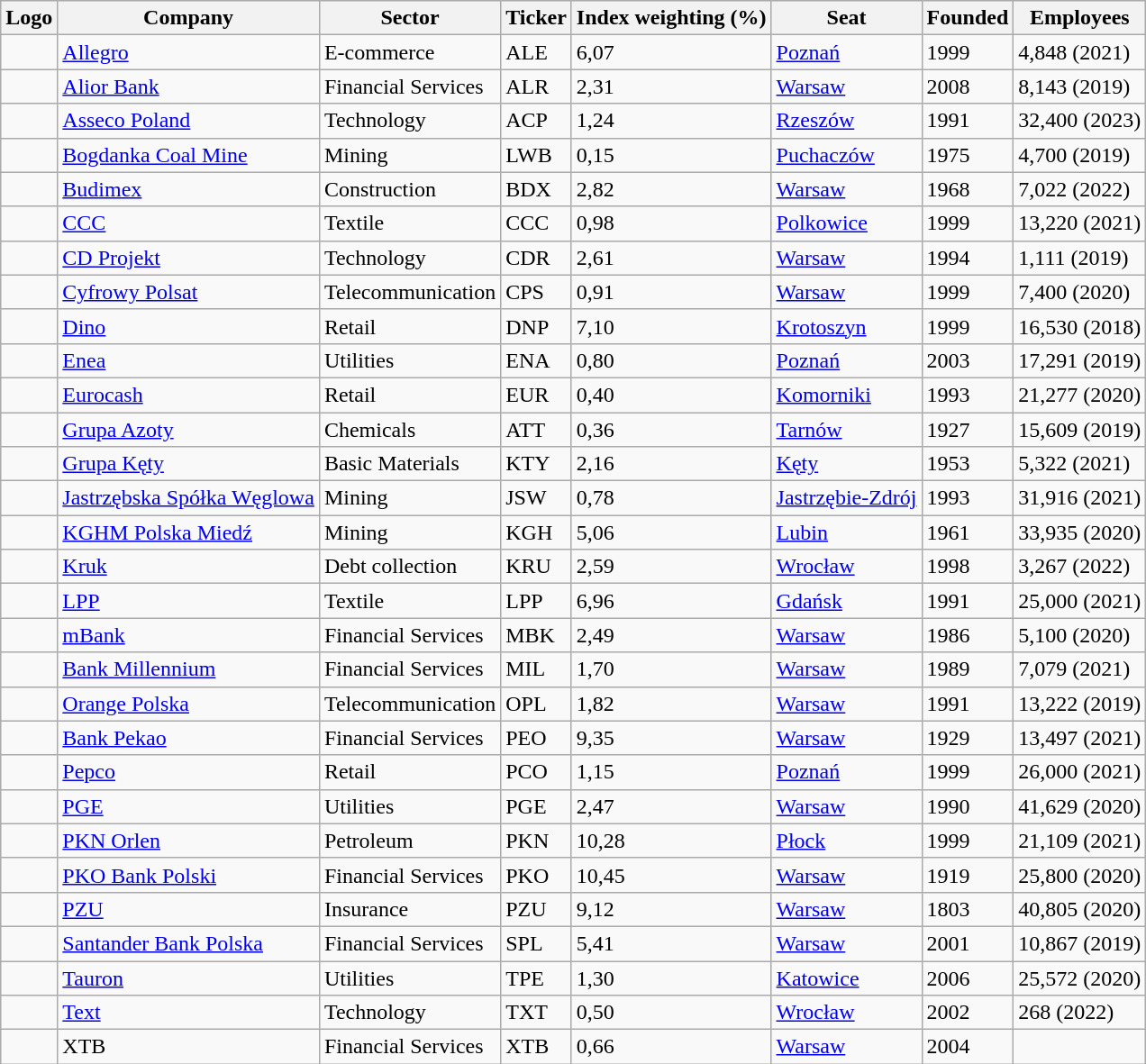<table class="wikitable sortable">
<tr>
<th>Logo</th>
<th>Company</th>
<th>Sector</th>
<th>Ticker</th>
<th>Index weighting (%)</th>
<th>Seat</th>
<th>Founded</th>
<th>Employees</th>
</tr>
<tr>
<td></td>
<td><a href='#'>Allegro</a></td>
<td>E-commerce</td>
<td>ALE</td>
<td>6,07</td>
<td><a href='#'>Poznań</a></td>
<td>1999</td>
<td>4,848 (2021)</td>
</tr>
<tr>
<td></td>
<td><a href='#'>Alior Bank</a></td>
<td>Financial Services</td>
<td>ALR</td>
<td>2,31</td>
<td><a href='#'>Warsaw</a></td>
<td>2008</td>
<td>8,143 (2019)</td>
</tr>
<tr>
<td></td>
<td><a href='#'>Asseco Poland</a></td>
<td>Technology</td>
<td>ACP</td>
<td>1,24</td>
<td><a href='#'>Rzeszów</a></td>
<td>1991</td>
<td>32,400 (2023)</td>
</tr>
<tr>
<td></td>
<td><a href='#'>Bogdanka Coal Mine</a></td>
<td>Mining</td>
<td>LWB</td>
<td>0,15</td>
<td><a href='#'>Puchaczów</a></td>
<td>1975</td>
<td>4,700 (2019)</td>
</tr>
<tr>
<td></td>
<td><a href='#'>Budimex</a></td>
<td>Construction</td>
<td>BDX</td>
<td>2,82</td>
<td><a href='#'>Warsaw</a></td>
<td>1968</td>
<td>7,022 (2022)</td>
</tr>
<tr>
<td></td>
<td><a href='#'>CCC</a></td>
<td>Textile</td>
<td>CCC</td>
<td>0,98</td>
<td><a href='#'>Polkowice</a></td>
<td>1999</td>
<td>13,220 (2021)</td>
</tr>
<tr>
<td></td>
<td><a href='#'>CD Projekt</a></td>
<td>Technology</td>
<td>CDR</td>
<td>2,61</td>
<td><a href='#'>Warsaw</a></td>
<td>1994</td>
<td>1,111 (2019)</td>
</tr>
<tr>
<td></td>
<td><a href='#'>Cyfrowy Polsat</a></td>
<td>Telecommunication</td>
<td>CPS</td>
<td>0,91</td>
<td><a href='#'>Warsaw</a></td>
<td>1999</td>
<td>7,400 (2020)</td>
</tr>
<tr>
<td></td>
<td><a href='#'>Dino</a></td>
<td>Retail</td>
<td>DNP</td>
<td>7,10</td>
<td><a href='#'>Krotoszyn</a></td>
<td>1999</td>
<td>16,530 (2018)</td>
</tr>
<tr>
<td></td>
<td><a href='#'>Enea</a></td>
<td>Utilities</td>
<td>ENA</td>
<td>0,80</td>
<td><a href='#'>Poznań</a></td>
<td>2003</td>
<td>17,291 (2019)</td>
</tr>
<tr>
<td></td>
<td><a href='#'>Eurocash</a></td>
<td>Retail</td>
<td>EUR</td>
<td>0,40</td>
<td><a href='#'>Komorniki</a></td>
<td>1993</td>
<td>21,277 (2020)</td>
</tr>
<tr>
<td></td>
<td><a href='#'>Grupa Azoty</a></td>
<td>Chemicals</td>
<td>ATT</td>
<td>0,36</td>
<td><a href='#'>Tarnów</a></td>
<td>1927</td>
<td>15,609 (2019)</td>
</tr>
<tr>
<td></td>
<td><a href='#'>Grupa Kęty</a></td>
<td>Basic Materials</td>
<td>KTY</td>
<td>2,16</td>
<td><a href='#'>Kęty</a></td>
<td>1953</td>
<td>5,322 (2021)</td>
</tr>
<tr>
<td></td>
<td><a href='#'>Jastrzębska Spółka Węglowa</a></td>
<td>Mining</td>
<td>JSW</td>
<td>0,78</td>
<td><a href='#'>Jastrzębie-Zdrój</a></td>
<td>1993</td>
<td>31,916 (2021)</td>
</tr>
<tr>
<td></td>
<td><a href='#'>KGHM Polska Miedź</a></td>
<td>Mining</td>
<td>KGH</td>
<td>5,06</td>
<td><a href='#'>Lubin</a></td>
<td>1961</td>
<td>33,935 (2020)</td>
</tr>
<tr>
<td></td>
<td><a href='#'>Kruk</a></td>
<td>Debt collection</td>
<td>KRU</td>
<td>2,59</td>
<td><a href='#'>Wrocław</a></td>
<td>1998</td>
<td>3,267 (2022)</td>
</tr>
<tr>
<td></td>
<td><a href='#'>LPP</a></td>
<td>Textile</td>
<td>LPP</td>
<td>6,96</td>
<td><a href='#'>Gdańsk</a></td>
<td>1991</td>
<td>25,000 (2021)</td>
</tr>
<tr>
<td></td>
<td><a href='#'>mBank</a></td>
<td>Financial Services</td>
<td>MBK</td>
<td>2,49</td>
<td><a href='#'>Warsaw</a></td>
<td>1986</td>
<td>5,100 (2020)</td>
</tr>
<tr>
<td></td>
<td><a href='#'>Bank Millennium</a></td>
<td>Financial Services</td>
<td>MIL</td>
<td>1,70</td>
<td><a href='#'>Warsaw</a></td>
<td>1989</td>
<td>7,079 (2021)</td>
</tr>
<tr>
<td></td>
<td><a href='#'>Orange Polska</a></td>
<td>Telecommunication</td>
<td>OPL</td>
<td>1,82</td>
<td><a href='#'>Warsaw</a></td>
<td>1991</td>
<td>13,222 (2019)</td>
</tr>
<tr>
<td></td>
<td><a href='#'>Bank Pekao</a></td>
<td>Financial Services</td>
<td>PEO</td>
<td>9,35</td>
<td><a href='#'>Warsaw</a></td>
<td>1929</td>
<td>13,497 (2021)</td>
</tr>
<tr>
<td></td>
<td><a href='#'>Pepco</a></td>
<td>Retail</td>
<td>PCO</td>
<td>1,15</td>
<td><a href='#'>Poznań</a></td>
<td>1999</td>
<td>26,000 (2021)</td>
</tr>
<tr>
<td></td>
<td><a href='#'>PGE</a></td>
<td>Utilities</td>
<td>PGE</td>
<td>2,47</td>
<td><a href='#'>Warsaw</a></td>
<td>1990</td>
<td>41,629 (2020)</td>
</tr>
<tr>
<td></td>
<td><a href='#'>PKN Orlen</a></td>
<td>Petroleum</td>
<td>PKN</td>
<td>10,28</td>
<td><a href='#'>Płock</a></td>
<td>1999</td>
<td>21,109 (2021)</td>
</tr>
<tr>
<td></td>
<td><a href='#'>PKO Bank Polski</a></td>
<td>Financial Services</td>
<td>PKO</td>
<td>10,45</td>
<td><a href='#'>Warsaw</a></td>
<td>1919</td>
<td>25,800 (2020)</td>
</tr>
<tr>
<td></td>
<td><a href='#'>PZU</a></td>
<td>Insurance</td>
<td>PZU</td>
<td>9,12</td>
<td><a href='#'>Warsaw</a></td>
<td>1803</td>
<td>40,805 (2020)</td>
</tr>
<tr>
<td></td>
<td><a href='#'>Santander Bank Polska</a></td>
<td>Financial Services</td>
<td>SPL</td>
<td>5,41</td>
<td><a href='#'>Warsaw</a></td>
<td>2001</td>
<td>10,867 (2019)</td>
</tr>
<tr>
<td></td>
<td><a href='#'>Tauron</a></td>
<td>Utilities</td>
<td>TPE</td>
<td>1,30</td>
<td><a href='#'>Katowice</a></td>
<td>2006</td>
<td>25,572 (2020)</td>
</tr>
<tr>
<td></td>
<td><a href='#'> Text</a></td>
<td>Technology</td>
<td>TXT</td>
<td>0,50</td>
<td><a href='#'>Wrocław</a></td>
<td>2002</td>
<td>268 (2022)</td>
</tr>
<tr>
<td></td>
<td>XTB</td>
<td>Financial Services</td>
<td>XTB</td>
<td>0,66</td>
<td><a href='#'>Warsaw</a></td>
<td>2004</td>
<td></td>
</tr>
</table>
